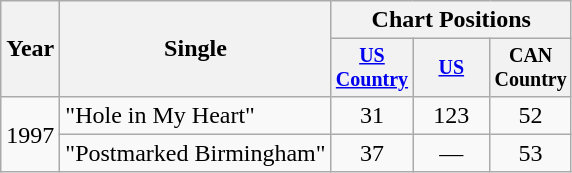<table class="wikitable" style="text-align:center;">
<tr>
<th rowspan="2">Year</th>
<th rowspan="2">Single</th>
<th colspan="3">Chart Positions</th>
</tr>
<tr style="font-size:smaller;">
<th style="width:45px;"><a href='#'>US Country</a></th>
<th style="width:45px;"><a href='#'>US</a></th>
<th style="width:45px;">CAN Country</th>
</tr>
<tr>
<td rowspan="2">1997</td>
<td style="text-align:left;">"Hole in My Heart"</td>
<td>31</td>
<td>123</td>
<td>52</td>
</tr>
<tr>
<td style="text-align:left;">"Postmarked Birmingham"</td>
<td>37</td>
<td>—</td>
<td>53</td>
</tr>
</table>
